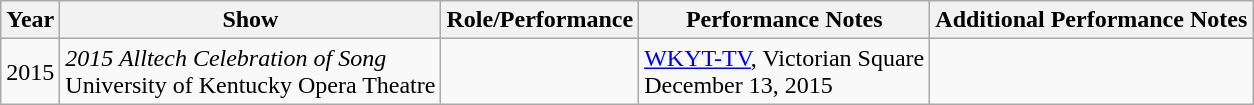<table class="wikitable">
<tr>
<th>Year</th>
<th>Show</th>
<th>Role/Performance</th>
<th>Performance Notes</th>
<th>Additional Performance Notes</th>
</tr>
<tr>
<td>2015</td>
<td><em>2015 Alltech Celebration of Song</em> <br>University of Kentucky Opera Theatre</td>
<td></td>
<td><a href='#'>WKYT-TV</a>, Victorian Square <br> December 13, 2015</td>
<td></td>
</tr>
</table>
